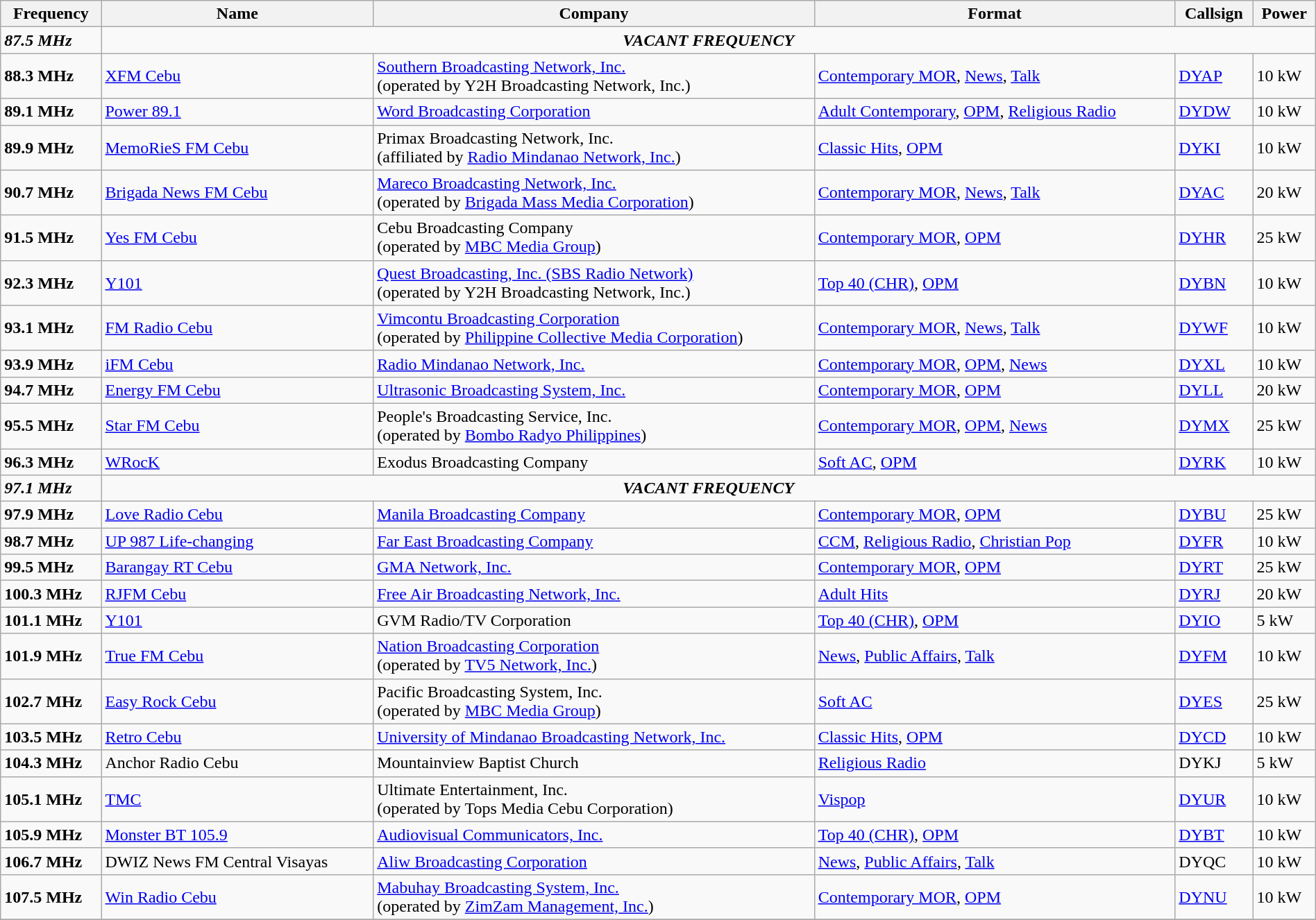<table class="sortable wikitable" style="width:100%" style="text-align:center;">
<tr>
<th>Frequency</th>
<th>Name</th>
<th>Company</th>
<th>Format</th>
<th>Callsign</th>
<th>Power</th>
</tr>
<tr>
<td><strong><em>87.5 MHz</em></strong></td>
<td colspan="5" style="text-align:center;"><strong><em>VACANT FREQUENCY</em></strong></td>
</tr>
<tr>
<td><strong>88.3 MHz</strong></td>
<td><a href='#'>XFM Cebu</a></td>
<td><a href='#'>Southern Broadcasting Network, Inc.</a><br>(operated by Y2H Broadcasting Network, Inc.)</td>
<td><a href='#'>Contemporary MOR</a>, <a href='#'>News</a>, <a href='#'>Talk</a></td>
<td><a href='#'>DYAP</a></td>
<td>10 kW</td>
</tr>
<tr>
<td><strong>89.1 MHz</strong></td>
<td><a href='#'>Power 89.1</a></td>
<td><a href='#'>Word Broadcasting Corporation</a></td>
<td><a href='#'>Adult Contemporary</a>, <a href='#'>OPM</a>, <a href='#'>Religious Radio</a></td>
<td><a href='#'>DYDW</a></td>
<td>10 kW</td>
</tr>
<tr>
<td><strong>89.9 MHz</strong></td>
<td><a href='#'>MemoRieS FM Cebu</a></td>
<td>Primax Broadcasting Network, Inc.<br>(affiliated by <a href='#'>Radio Mindanao Network, Inc.</a>)</td>
<td><a href='#'>Classic Hits</a>, <a href='#'>OPM</a></td>
<td><a href='#'>DYKI</a></td>
<td>10 kW</td>
</tr>
<tr>
<td><strong>90.7 MHz</strong></td>
<td><a href='#'>Brigada News FM Cebu</a></td>
<td><a href='#'>Mareco Broadcasting Network, Inc.</a><br>(operated by <a href='#'>Brigada Mass Media Corporation</a>)</td>
<td><a href='#'>Contemporary MOR</a>, <a href='#'>News</a>, <a href='#'>Talk</a></td>
<td><a href='#'>DYAC</a></td>
<td>20 kW</td>
</tr>
<tr>
<td><strong>91.5 MHz</strong></td>
<td><a href='#'>Yes FM Cebu</a></td>
<td>Cebu Broadcasting Company<br>(operated by <a href='#'>MBC Media Group</a>)</td>
<td><a href='#'>Contemporary MOR</a>, <a href='#'>OPM</a></td>
<td><a href='#'>DYHR</a></td>
<td>25 kW</td>
</tr>
<tr>
<td><strong>92.3 MHz</strong></td>
<td><a href='#'>Y101</a></td>
<td><a href='#'>Quest Broadcasting, Inc. (SBS Radio Network)</a><br>(operated by Y2H Broadcasting Network, Inc.)</td>
<td><a href='#'>Top 40 (CHR)</a>, <a href='#'>OPM</a></td>
<td><a href='#'>DYBN</a></td>
<td>10 kW</td>
</tr>
<tr>
<td><strong>93.1 MHz</strong></td>
<td><a href='#'>FM Radio Cebu</a></td>
<td><a href='#'>Vimcontu Broadcasting Corporation</a><br>(operated by <a href='#'>Philippine Collective Media Corporation</a>)</td>
<td><a href='#'>Contemporary MOR</a>, <a href='#'>News</a>, <a href='#'>Talk</a></td>
<td><a href='#'>DYWF</a></td>
<td>10 kW</td>
</tr>
<tr>
<td><strong>93.9 MHz</strong></td>
<td><a href='#'>iFM Cebu</a></td>
<td><a href='#'>Radio Mindanao Network, Inc.</a></td>
<td><a href='#'>Contemporary MOR</a>, <a href='#'>OPM</a>, <a href='#'>News</a></td>
<td><a href='#'>DYXL</a></td>
<td>10 kW</td>
</tr>
<tr>
<td><strong>94.7 MHz</strong></td>
<td><a href='#'>Energy FM Cebu</a></td>
<td><a href='#'>Ultrasonic Broadcasting System, Inc.</a></td>
<td><a href='#'>Contemporary MOR</a>, <a href='#'>OPM</a></td>
<td><a href='#'>DYLL</a></td>
<td>20 kW</td>
</tr>
<tr>
<td><strong>95.5 MHz</strong></td>
<td><a href='#'>Star FM Cebu</a></td>
<td>People's Broadcasting Service, Inc.<br>(operated by <a href='#'>Bombo Radyo Philippines</a>)</td>
<td><a href='#'>Contemporary MOR</a>, <a href='#'>OPM</a>, <a href='#'>News</a></td>
<td><a href='#'>DYMX</a></td>
<td>25 kW</td>
</tr>
<tr>
<td><strong>96.3 MHz</strong></td>
<td><a href='#'>WRocK</a></td>
<td>Exodus Broadcasting Company</td>
<td><a href='#'>Soft AC</a>, <a href='#'>OPM</a></td>
<td><a href='#'>DYRK</a></td>
<td>10 kW</td>
</tr>
<tr>
<td><strong><em>97.1 MHz</em></strong></td>
<td colspan="5" style="text-align:center;"><strong><em>VACANT FREQUENCY</em></strong></td>
</tr>
<tr>
<td><strong>97.9 MHz</strong></td>
<td><a href='#'>Love Radio Cebu</a></td>
<td><a href='#'>Manila Broadcasting Company</a></td>
<td><a href='#'>Contemporary MOR</a>, <a href='#'>OPM</a></td>
<td><a href='#'>DYBU</a></td>
<td>25 kW</td>
</tr>
<tr>
<td><strong>98.7 MHz</strong></td>
<td><a href='#'>UP 987 Life-changing</a></td>
<td><a href='#'>Far East Broadcasting Company</a></td>
<td><a href='#'>CCM</a>, <a href='#'>Religious Radio</a>, <a href='#'>Christian Pop</a></td>
<td><a href='#'>DYFR</a></td>
<td>10 kW</td>
</tr>
<tr>
<td><strong>99.5 MHz</strong></td>
<td><a href='#'>Barangay RT Cebu</a></td>
<td><a href='#'>GMA Network, Inc.</a></td>
<td><a href='#'>Contemporary MOR</a>, <a href='#'>OPM</a></td>
<td><a href='#'>DYRT</a></td>
<td>25 kW</td>
</tr>
<tr>
<td><strong>100.3 MHz</strong></td>
<td><a href='#'>RJFM Cebu</a></td>
<td><a href='#'>Free Air Broadcasting Network, Inc.</a></td>
<td><a href='#'>Adult Hits</a></td>
<td><a href='#'>DYRJ</a></td>
<td>20 kW</td>
</tr>
<tr>
<td><strong>101.1 MHz</strong></td>
<td><a href='#'>Y101</a></td>
<td>GVM Radio/TV Corporation</td>
<td><a href='#'>Top 40 (CHR)</a>, <a href='#'>OPM</a></td>
<td><a href='#'>DYIO</a></td>
<td>5 kW</td>
</tr>
<tr>
<td><strong>101.9 MHz</strong></td>
<td><a href='#'>True FM Cebu</a></td>
<td><a href='#'>Nation Broadcasting Corporation</a><br>(operated by <a href='#'>TV5 Network, Inc.</a>)</td>
<td><a href='#'>News</a>, <a href='#'>Public Affairs</a>, <a href='#'>Talk</a></td>
<td><a href='#'>DYFM</a></td>
<td>10 kW</td>
</tr>
<tr>
<td><strong>102.7 MHz</strong></td>
<td><a href='#'>Easy Rock Cebu</a></td>
<td>Pacific Broadcasting System, Inc.<br>(operated by <a href='#'>MBC Media Group</a>)</td>
<td><a href='#'>Soft AC</a></td>
<td><a href='#'>DYES</a></td>
<td>25 kW</td>
</tr>
<tr>
<td><strong>103.5 MHz</strong></td>
<td><a href='#'>Retro Cebu</a></td>
<td><a href='#'>University of Mindanao Broadcasting Network, Inc.</a></td>
<td><a href='#'>Classic Hits</a>, <a href='#'>OPM</a></td>
<td><a href='#'>DYCD</a></td>
<td>10 kW</td>
</tr>
<tr>
<td><strong>104.3 MHz</strong></td>
<td>Anchor Radio Cebu</td>
<td>Mountainview Baptist Church</td>
<td><a href='#'>Religious Radio</a></td>
<td>DYKJ</td>
<td>5 kW</td>
</tr>
<tr>
<td><strong>105.1 MHz</strong></td>
<td><a href='#'>TMC</a></td>
<td>Ultimate Entertainment, Inc.<br>(operated by Tops Media Cebu Corporation)</td>
<td><a href='#'>Vispop</a></td>
<td><a href='#'>DYUR</a></td>
<td>10 kW</td>
</tr>
<tr>
<td><strong>105.9 MHz</strong></td>
<td><a href='#'>Monster BT 105.9</a></td>
<td><a href='#'>Audiovisual Communicators, Inc.</a></td>
<td><a href='#'>Top 40 (CHR)</a>, <a href='#'>OPM</a></td>
<td><a href='#'>DYBT</a></td>
<td>10 kW</td>
</tr>
<tr>
<td><strong>106.7 MHz</strong></td>
<td>DWIZ News FM Central Visayas</td>
<td><a href='#'>Aliw Broadcasting Corporation</a></td>
<td><a href='#'>News</a>, <a href='#'>Public Affairs</a>, <a href='#'>Talk</a></td>
<td>DYQC</td>
<td>10 kW</td>
</tr>
<tr>
<td><strong>107.5 MHz</strong></td>
<td><a href='#'>Win Radio Cebu</a></td>
<td><a href='#'>Mabuhay Broadcasting System, Inc.</a><br>(operated by <a href='#'>ZimZam Management, Inc.</a>)</td>
<td><a href='#'>Contemporary MOR</a>, <a href='#'>OPM</a></td>
<td><a href='#'>DYNU</a></td>
<td>10 kW</td>
</tr>
<tr>
</tr>
</table>
